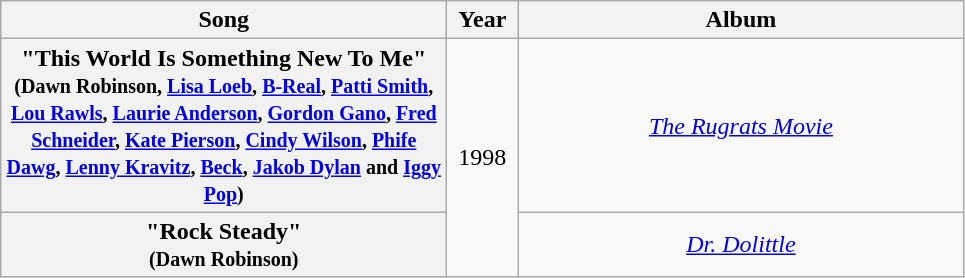<table class="wikitable plainrowheaders"  style="text-align:center;" border="1">
<tr>
<th width="290px">Song</th>
<th width="40px">Year</th>
<th width="290px">Album</th>
</tr>
<tr>
<th scope="row">"This World Is Something New To Me"<br><small>(Dawn Robinson, <a href='#'>Lisa Loeb</a>, <a href='#'>B-Real</a>, <a href='#'>Patti Smith</a>, <a href='#'>Lou Rawls</a>, <a href='#'>Laurie Anderson</a>, <a href='#'>Gordon Gano</a>, <a href='#'>Fred Schneider</a>, <a href='#'>Kate Pierson</a>, <a href='#'>Cindy Wilson</a>, <a href='#'>Phife Dawg</a>, <a href='#'>Lenny Kravitz</a>, <a href='#'>Beck</a>, <a href='#'>Jakob Dylan</a> and <a href='#'>Iggy Pop</a>)</small></th>
<td rowspan="2">1998</td>
<td><em><a href='#'>The Rugrats Movie</a></em></td>
</tr>
<tr>
<th scope="row">"Rock Steady"<br><small>(Dawn Robinson)</small></th>
<td><em><a href='#'>Dr. Dolittle</a></em></td>
</tr>
</table>
